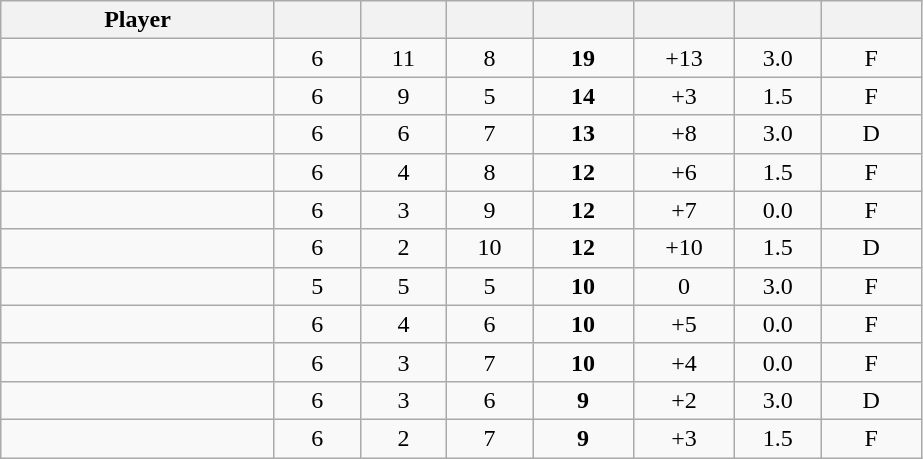<table class="wikitable sortable" style="text-align:center;">
<tr>
<th width="175px">Player</th>
<th width="50px"></th>
<th width="50px"></th>
<th width="50px"></th>
<th width="60px"></th>
<th width="60px"></th>
<th width="50px"></th>
<th width="60px"></th>
</tr>
<tr>
<td align="left"> </td>
<td>6</td>
<td>11</td>
<td>8</td>
<td><strong>19</strong></td>
<td>+13</td>
<td>3.0</td>
<td>F</td>
</tr>
<tr>
<td align="left"> </td>
<td>6</td>
<td>9</td>
<td>5</td>
<td><strong>14</strong></td>
<td>+3</td>
<td>1.5</td>
<td>F</td>
</tr>
<tr>
<td align="left"> </td>
<td>6</td>
<td>6</td>
<td>7</td>
<td><strong>13</strong></td>
<td>+8</td>
<td>3.0</td>
<td>D</td>
</tr>
<tr>
<td align="left"> </td>
<td>6</td>
<td>4</td>
<td>8</td>
<td><strong>12</strong></td>
<td>+6</td>
<td>1.5</td>
<td>F</td>
</tr>
<tr>
<td align="left"> </td>
<td>6</td>
<td>3</td>
<td>9</td>
<td><strong>12</strong></td>
<td>+7</td>
<td>0.0</td>
<td>F</td>
</tr>
<tr>
<td align="left"> </td>
<td>6</td>
<td>2</td>
<td>10</td>
<td><strong>12</strong></td>
<td>+10</td>
<td>1.5</td>
<td>D</td>
</tr>
<tr>
<td align="left"> </td>
<td>5</td>
<td>5</td>
<td>5</td>
<td><strong>10</strong></td>
<td>0</td>
<td>3.0</td>
<td>F</td>
</tr>
<tr>
<td align="left"> </td>
<td>6</td>
<td>4</td>
<td>6</td>
<td><strong>10</strong></td>
<td>+5</td>
<td>0.0</td>
<td>F</td>
</tr>
<tr>
<td align="left"> </td>
<td>6</td>
<td>3</td>
<td>7</td>
<td><strong>10</strong></td>
<td>+4</td>
<td>0.0</td>
<td>F</td>
</tr>
<tr>
<td align="left"> </td>
<td>6</td>
<td>3</td>
<td>6</td>
<td><strong>9</strong></td>
<td>+2</td>
<td>3.0</td>
<td>D</td>
</tr>
<tr>
<td align="left"> </td>
<td>6</td>
<td>2</td>
<td>7</td>
<td><strong>9</strong></td>
<td>+3</td>
<td>1.5</td>
<td>F</td>
</tr>
</table>
